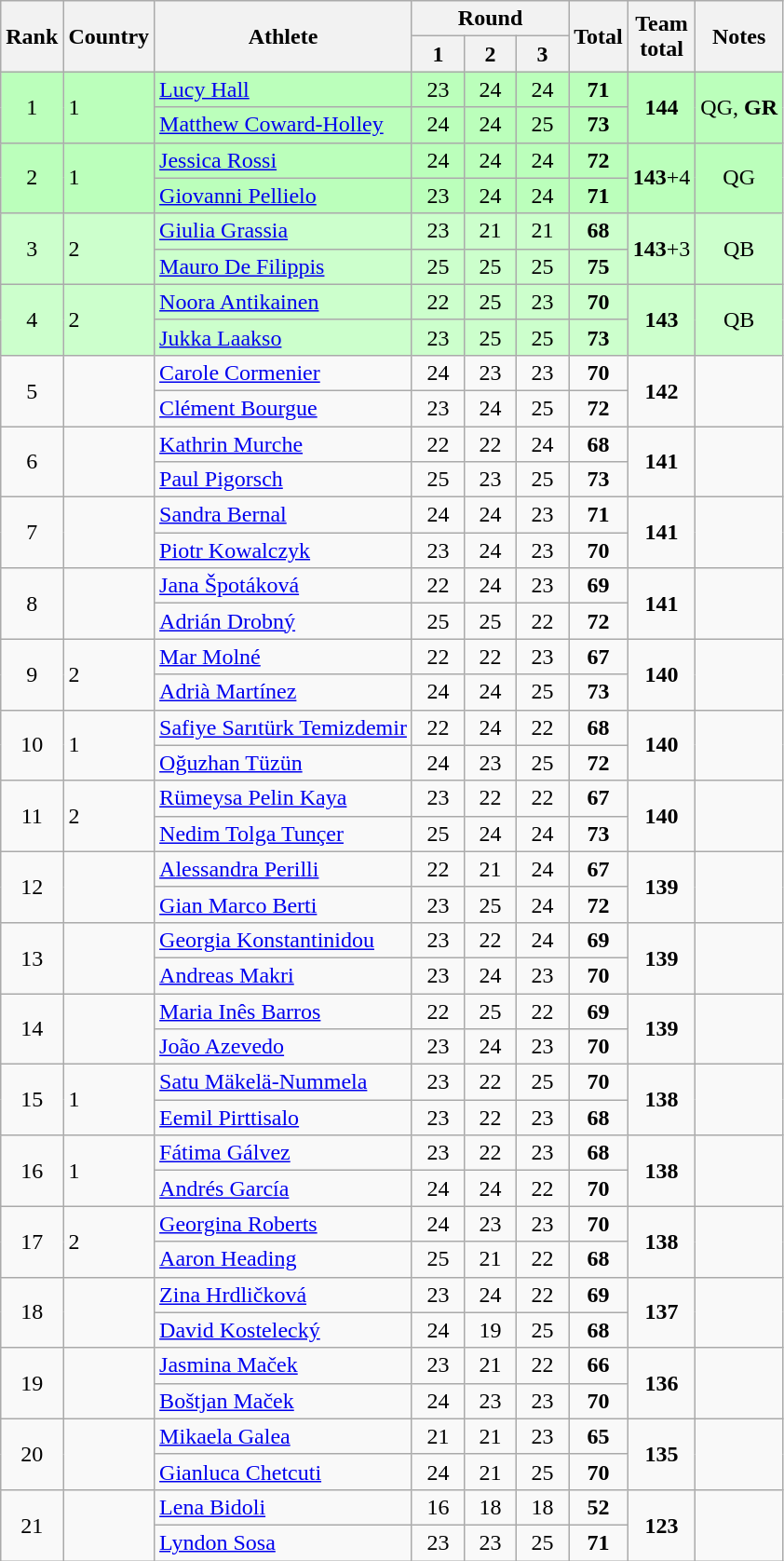<table class="wikitable sortable" style="text-align:center">
<tr>
<th rowspan=2>Rank</th>
<th rowspan=2>Country</th>
<th rowspan=2>Athlete</th>
<th colspan=3>Round</th>
<th rowspan=2>Total</th>
<th rowspan=2>Team<br>total</th>
<th rowspan=2 class="unsortable">Notes</th>
</tr>
<tr>
<th width=30px>1</th>
<th width=30px>2</th>
<th width=30px>3</th>
</tr>
<tr bgcolor=bbffbb>
<td rowspan=2>1</td>
<td rowspan=2 align=left> 1</td>
<td align=left><a href='#'>Lucy Hall</a></td>
<td>23</td>
<td>24</td>
<td>24</td>
<td><strong>71</strong></td>
<td rowspan=2><strong>144</strong></td>
<td rowspan=2>QG, <strong>GR</strong></td>
</tr>
<tr bgcolor=bbffbb>
<td align=left><a href='#'>Matthew Coward-Holley</a></td>
<td>24</td>
<td>24</td>
<td>25</td>
<td><strong>73</strong></td>
</tr>
<tr bgcolor=bbffbb>
<td rowspan=2>2</td>
<td rowspan=2 align=left> 1</td>
<td align=left><a href='#'>Jessica Rossi</a></td>
<td>24</td>
<td>24</td>
<td>24</td>
<td><strong>72</strong></td>
<td rowspan=2><strong>143</strong>+4</td>
<td rowspan=2>QG</td>
</tr>
<tr bgcolor=bbffbb>
<td align=left><a href='#'>Giovanni Pellielo</a></td>
<td>23</td>
<td>24</td>
<td>24</td>
<td><strong>71</strong></td>
</tr>
<tr bgcolor=ccffcc>
<td rowspan=2>3</td>
<td rowspan=2 align=left> 2</td>
<td align=left><a href='#'>Giulia Grassia</a></td>
<td>23</td>
<td>21</td>
<td>21</td>
<td><strong>68</strong></td>
<td rowspan=2><strong>143</strong>+3</td>
<td rowspan=2>QB</td>
</tr>
<tr bgcolor=ccffcc>
<td align=left><a href='#'>Mauro De Filippis</a></td>
<td>25</td>
<td>25</td>
<td>25</td>
<td><strong>75</strong></td>
</tr>
<tr bgcolor=ccffcc>
<td rowspan=2>4</td>
<td rowspan=2 align=left> 2</td>
<td align=left><a href='#'>Noora Antikainen</a></td>
<td>22</td>
<td>25</td>
<td>23</td>
<td><strong>70</strong></td>
<td rowspan=2><strong>143</strong></td>
<td rowspan=2>QB</td>
</tr>
<tr bgcolor=ccffcc>
<td align=left><a href='#'>Jukka Laakso</a></td>
<td>23</td>
<td>25</td>
<td>25</td>
<td><strong>73</strong></td>
</tr>
<tr>
<td rowspan=2>5</td>
<td rowspan=2 align=left></td>
<td align=left><a href='#'>Carole Cormenier</a></td>
<td>24</td>
<td>23</td>
<td>23</td>
<td><strong>70</strong></td>
<td rowspan=2><strong>142</strong></td>
<td rowspan=2></td>
</tr>
<tr>
<td align=left><a href='#'>Clément Bourgue</a></td>
<td>23</td>
<td>24</td>
<td>25</td>
<td><strong>72</strong></td>
</tr>
<tr>
<td rowspan=2>6</td>
<td rowspan=2 align=left></td>
<td align=left><a href='#'>Kathrin Murche</a></td>
<td>22</td>
<td>22</td>
<td>24</td>
<td><strong>68</strong></td>
<td rowspan=2><strong>141</strong></td>
<td rowspan=2></td>
</tr>
<tr>
<td align=left><a href='#'>Paul Pigorsch</a></td>
<td>25</td>
<td>23</td>
<td>25</td>
<td><strong>73</strong></td>
</tr>
<tr>
<td rowspan=2>7</td>
<td rowspan=2 align=left></td>
<td align=left><a href='#'>Sandra Bernal</a></td>
<td>24</td>
<td>24</td>
<td>23</td>
<td><strong>71</strong></td>
<td rowspan=2><strong>141</strong></td>
<td rowspan=2></td>
</tr>
<tr>
<td align=left><a href='#'>Piotr Kowalczyk</a></td>
<td>23</td>
<td>24</td>
<td>23</td>
<td><strong>70</strong></td>
</tr>
<tr>
<td rowspan=2>8</td>
<td rowspan=2 align=left></td>
<td align=left><a href='#'>Jana Špotáková</a></td>
<td>22</td>
<td>24</td>
<td>23</td>
<td><strong>69</strong></td>
<td rowspan=2><strong>141</strong></td>
<td rowspan=2></td>
</tr>
<tr>
<td align=left><a href='#'>Adrián Drobný</a></td>
<td>25</td>
<td>25</td>
<td>22</td>
<td><strong>72</strong></td>
</tr>
<tr>
<td rowspan=2>9</td>
<td rowspan=2 align=left> 2</td>
<td align=left><a href='#'>Mar Molné</a></td>
<td>22</td>
<td>22</td>
<td>23</td>
<td><strong>67</strong></td>
<td rowspan=2><strong>140</strong></td>
<td rowspan=2></td>
</tr>
<tr>
<td align=left><a href='#'>Adrià Martínez</a></td>
<td>24</td>
<td>24</td>
<td>25</td>
<td><strong>73</strong></td>
</tr>
<tr>
<td rowspan=2>10</td>
<td rowspan=2 align=left> 1</td>
<td align=left><a href='#'>Safiye Sarıtürk Temizdemir</a></td>
<td>22</td>
<td>24</td>
<td>22</td>
<td><strong>68</strong></td>
<td rowspan=2><strong>140</strong></td>
<td rowspan=2></td>
</tr>
<tr>
<td align=left><a href='#'>Oğuzhan Tüzün</a></td>
<td>24</td>
<td>23</td>
<td>25</td>
<td><strong>72</strong></td>
</tr>
<tr>
<td rowspan=2>11</td>
<td rowspan=2 align=left> 2</td>
<td align=left><a href='#'>Rümeysa Pelin Kaya</a></td>
<td>23</td>
<td>22</td>
<td>22</td>
<td><strong>67</strong></td>
<td rowspan=2><strong>140</strong></td>
<td rowspan=2></td>
</tr>
<tr>
<td align=left><a href='#'>Nedim Tolga Tunçer</a></td>
<td>25</td>
<td>24</td>
<td>24</td>
<td><strong>73</strong></td>
</tr>
<tr>
<td rowspan=2>12</td>
<td rowspan=2 align=left></td>
<td align=left><a href='#'>Alessandra Perilli</a></td>
<td>22</td>
<td>21</td>
<td>24</td>
<td><strong>67</strong></td>
<td rowspan=2><strong>139</strong></td>
<td rowspan=2></td>
</tr>
<tr>
<td align=left><a href='#'>Gian Marco Berti</a></td>
<td>23</td>
<td>25</td>
<td>24</td>
<td><strong>72</strong></td>
</tr>
<tr>
<td rowspan=2>13</td>
<td rowspan=2 align=left></td>
<td align=left><a href='#'>Georgia Konstantinidou</a></td>
<td>23</td>
<td>22</td>
<td>24</td>
<td><strong>69</strong></td>
<td rowspan=2><strong>139</strong></td>
<td rowspan=2></td>
</tr>
<tr>
<td align=left><a href='#'>Andreas Makri</a></td>
<td>23</td>
<td>24</td>
<td>23</td>
<td><strong>70</strong></td>
</tr>
<tr>
<td rowspan=2>14</td>
<td rowspan=2 align=left></td>
<td align=left><a href='#'>Maria Inês Barros</a></td>
<td>22</td>
<td>25</td>
<td>22</td>
<td><strong>69</strong></td>
<td rowspan=2><strong>139</strong></td>
<td rowspan=2></td>
</tr>
<tr>
<td align=left><a href='#'>João Azevedo</a></td>
<td>23</td>
<td>24</td>
<td>23</td>
<td><strong>70</strong></td>
</tr>
<tr>
<td rowspan=2>15</td>
<td rowspan=2 align=left> 1</td>
<td align=left><a href='#'>Satu Mäkelä-Nummela</a></td>
<td>23</td>
<td>22</td>
<td>25</td>
<td><strong>70</strong></td>
<td rowspan=2><strong>138</strong></td>
<td rowspan=2></td>
</tr>
<tr>
<td align=left><a href='#'>Eemil Pirttisalo</a></td>
<td>23</td>
<td>22</td>
<td>23</td>
<td><strong>68</strong></td>
</tr>
<tr>
<td rowspan=2>16</td>
<td rowspan=2 align=left> 1</td>
<td align=left><a href='#'>Fátima Gálvez</a></td>
<td>23</td>
<td>22</td>
<td>23</td>
<td><strong>68</strong></td>
<td rowspan=2><strong>138</strong></td>
<td rowspan=2></td>
</tr>
<tr>
<td align=left><a href='#'>Andrés García</a></td>
<td>24</td>
<td>24</td>
<td>22</td>
<td><strong>70</strong></td>
</tr>
<tr>
<td rowspan=2>17</td>
<td rowspan=2 align=left> 2</td>
<td align=left><a href='#'>Georgina Roberts</a></td>
<td>24</td>
<td>23</td>
<td>23</td>
<td><strong>70</strong></td>
<td rowspan=2><strong>138</strong></td>
<td rowspan=2></td>
</tr>
<tr>
<td align=left><a href='#'>Aaron Heading</a></td>
<td>25</td>
<td>21</td>
<td>22</td>
<td><strong>68</strong></td>
</tr>
<tr>
<td rowspan=2>18</td>
<td rowspan=2 align=left></td>
<td align=left><a href='#'>Zina Hrdličková</a></td>
<td>23</td>
<td>24</td>
<td>22</td>
<td><strong>69</strong></td>
<td rowspan=2><strong>137</strong></td>
<td rowspan=2></td>
</tr>
<tr>
<td align=left><a href='#'>David Kostelecký</a></td>
<td>24</td>
<td>19</td>
<td>25</td>
<td><strong>68</strong></td>
</tr>
<tr>
<td rowspan=2>19</td>
<td rowspan=2 align=left></td>
<td align=left><a href='#'>Jasmina Maček</a></td>
<td>23</td>
<td>21</td>
<td>22</td>
<td><strong>66</strong></td>
<td rowspan=2><strong>136</strong></td>
<td rowspan=2></td>
</tr>
<tr>
<td align=left><a href='#'>Boštjan Maček</a></td>
<td>24</td>
<td>23</td>
<td>23</td>
<td><strong>70</strong></td>
</tr>
<tr>
<td rowspan=2>20</td>
<td rowspan=2 align=left></td>
<td align=left><a href='#'>Mikaela Galea</a></td>
<td>21</td>
<td>21</td>
<td>23</td>
<td><strong>65</strong></td>
<td rowspan=2><strong>135</strong></td>
<td rowspan=2></td>
</tr>
<tr>
<td align=left><a href='#'>Gianluca Chetcuti</a></td>
<td>24</td>
<td>21</td>
<td>25</td>
<td><strong>70</strong></td>
</tr>
<tr>
<td rowspan=2>21</td>
<td rowspan=2 align=left></td>
<td align=left><a href='#'>Lena Bidoli</a></td>
<td>16</td>
<td>18</td>
<td>18</td>
<td><strong>52</strong></td>
<td rowspan=2><strong>123</strong></td>
<td rowspan=2></td>
</tr>
<tr>
<td align=left><a href='#'>Lyndon Sosa</a></td>
<td>23</td>
<td>23</td>
<td>25</td>
<td><strong>71</strong></td>
</tr>
</table>
